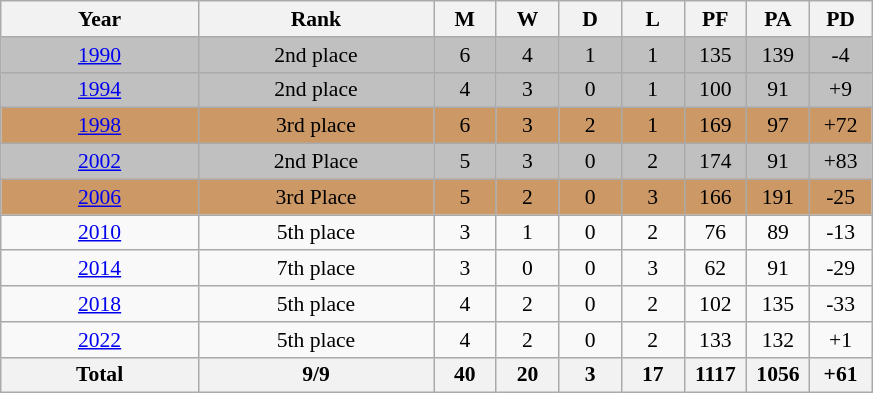<table class="wikitable" style="text-align: center;font-size:90%;">
<tr>
<th width=125>Year</th>
<th width=150>Rank</th>
<th width=35>M</th>
<th width=35>W</th>
<th width=35>D</th>
<th width=35>L</th>
<th width=35>PF</th>
<th width=35>PA</th>
<th width=35>PD</th>
</tr>
<tr bgcolor="silver">
<td> <a href='#'>1990</a></td>
<td>2nd place</td>
<td>6</td>
<td>4</td>
<td>1</td>
<td>1</td>
<td>135</td>
<td>139</td>
<td>-4</td>
</tr>
<tr bgcolor="silver">
<td> <a href='#'>1994</a></td>
<td>2nd place</td>
<td>4</td>
<td>3</td>
<td>0</td>
<td>1</td>
<td>100</td>
<td>91</td>
<td>+9</td>
</tr>
<tr bgcolor="#cc9966">
<td> <a href='#'>1998</a></td>
<td>3rd place</td>
<td>6</td>
<td>3</td>
<td>2</td>
<td>1</td>
<td>169</td>
<td>97</td>
<td>+72</td>
</tr>
<tr bgcolor="silver">
<td> <a href='#'>2002</a></td>
<td>2nd Place</td>
<td>5</td>
<td>3</td>
<td>0</td>
<td>2</td>
<td>174</td>
<td>91</td>
<td>+83</td>
</tr>
<tr bgcolor="#cc9966">
<td> <a href='#'>2006</a></td>
<td>3rd Place</td>
<td>5</td>
<td>2</td>
<td>0</td>
<td>3</td>
<td>166</td>
<td>191</td>
<td>-25</td>
</tr>
<tr>
<td> <a href='#'>2010</a></td>
<td>5th place</td>
<td>3</td>
<td>1</td>
<td>0</td>
<td>2</td>
<td>76</td>
<td>89</td>
<td>-13</td>
</tr>
<tr>
<td> <a href='#'>2014</a></td>
<td>7th place</td>
<td>3</td>
<td>0</td>
<td>0</td>
<td>3</td>
<td>62</td>
<td>91</td>
<td>-29</td>
</tr>
<tr>
<td> <a href='#'>2018</a></td>
<td>5th place</td>
<td>4</td>
<td>2</td>
<td>0</td>
<td>2</td>
<td>102</td>
<td>135</td>
<td>-33</td>
</tr>
<tr>
<td> <a href='#'>2022</a></td>
<td>5th place</td>
<td>4</td>
<td>2</td>
<td>0</td>
<td>2</td>
<td>133</td>
<td>132</td>
<td>+1</td>
</tr>
<tr>
<th>Total</th>
<th>9/9</th>
<th>40</th>
<th>20</th>
<th>3</th>
<th>17</th>
<th>1117</th>
<th>1056</th>
<th>+61</th>
</tr>
</table>
